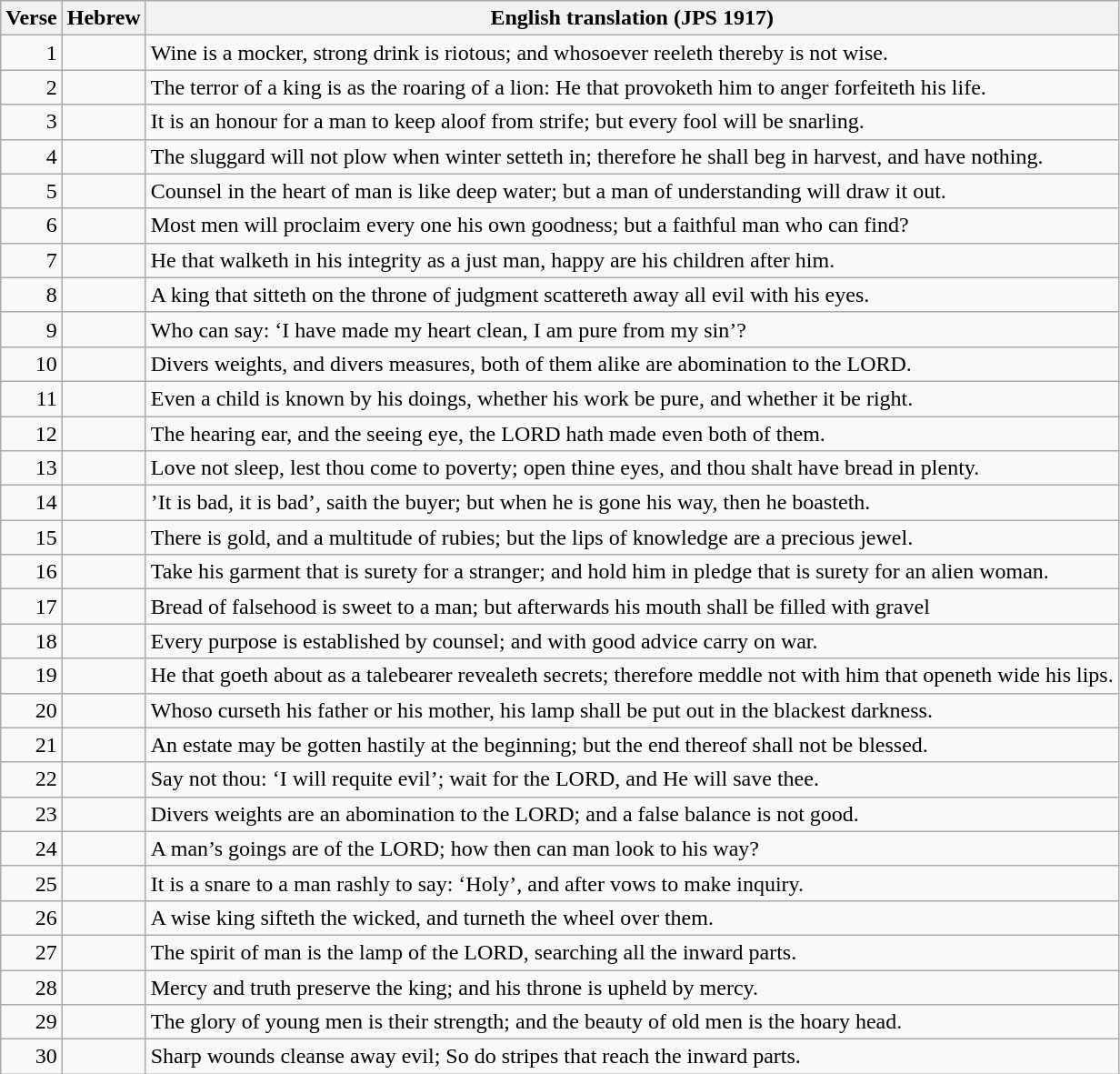<table class="wikitable">
<tr>
<th>Verse</th>
<th>Hebrew</th>
<th>English translation (JPS 1917)</th>
</tr>
<tr>
<td style="text-align:right">1</td>
<td style="text-align:right"></td>
<td>Wine is a mocker, strong drink is riotous; and whosoever reeleth thereby is not wise.</td>
</tr>
<tr>
<td style="text-align:right">2</td>
<td style="text-align:right"></td>
<td>The terror of a king is as the roaring of a lion: He that provoketh him to anger forfeiteth his life.</td>
</tr>
<tr>
<td style="text-align:right">3</td>
<td style="text-align:right"></td>
<td>It is an honour for a man to keep aloof from strife; but every fool will be snarling.</td>
</tr>
<tr>
<td style="text-align:right">4</td>
<td style="text-align:right"></td>
<td>The sluggard will not plow when winter setteth in; therefore he shall beg in harvest, and have nothing.</td>
</tr>
<tr>
<td style="text-align:right">5</td>
<td style="text-align:right"></td>
<td>Counsel in the heart of man is like deep water; but a man of understanding will draw it out.</td>
</tr>
<tr>
<td style="text-align:right">6</td>
<td style="text-align:right"></td>
<td>Most men will proclaim every one his own goodness; but a faithful man who can find?</td>
</tr>
<tr>
<td style="text-align:right">7</td>
<td style="text-align:right"></td>
<td>He that walketh in his integrity as a just man, happy are his children after him.</td>
</tr>
<tr>
<td style="text-align:right">8</td>
<td style="text-align:right"></td>
<td>A king that sitteth on the throne of judgment scattereth away all evil with his eyes.</td>
</tr>
<tr>
<td style="text-align:right">9</td>
<td style="text-align:right"></td>
<td>Who can say: ‘I have made my heart clean, I am pure from my sin’?</td>
</tr>
<tr>
<td style="text-align:right">10</td>
<td style="text-align:right"></td>
<td>Divers weights, and divers measures, both of them alike are abomination to the LORD.</td>
</tr>
<tr>
<td style="text-align:right">11</td>
<td style="text-align:right"></td>
<td>Even a child is known by his doings, whether his work be pure, and whether it be right.</td>
</tr>
<tr>
<td style="text-align:right">12</td>
<td style="text-align:right"></td>
<td>The hearing ear, and the seeing eye, the LORD hath made even both of them.</td>
</tr>
<tr>
<td style="text-align:right">13</td>
<td style="text-align:right"></td>
<td>Love not sleep, lest thou come to poverty; open thine eyes, and thou shalt have bread in plenty.</td>
</tr>
<tr>
<td style="text-align:right">14</td>
<td style="text-align:right"></td>
<td>’It is bad, it is bad’, saith the buyer; but when he is gone his way, then he boasteth.</td>
</tr>
<tr>
<td style="text-align:right">15</td>
<td style="text-align:right"></td>
<td>There is gold, and a multitude of rubies; but the lips of knowledge are a precious jewel.</td>
</tr>
<tr>
<td style="text-align:right">16</td>
<td style="text-align:right"></td>
<td>Take his garment that is surety for a stranger; and hold him in pledge that is surety for an alien woman.</td>
</tr>
<tr>
<td style="text-align:right">17</td>
<td style="text-align:right"></td>
<td>Bread of falsehood is sweet to a man; but afterwards his mouth shall be filled with gravel</td>
</tr>
<tr>
<td style="text-align:right">18</td>
<td style="text-align:right"></td>
<td>Every purpose is established by counsel; and with good advice carry on war.</td>
</tr>
<tr>
<td style="text-align:right">19</td>
<td style="text-align:right"></td>
<td>He that goeth about as a talebearer revealeth secrets; therefore meddle not with him that openeth wide his lips.</td>
</tr>
<tr>
<td style="text-align:right">20</td>
<td style="text-align:right"></td>
<td>Whoso curseth his father or his mother, his lamp shall be put out in the blackest darkness.</td>
</tr>
<tr>
<td style="text-align:right">21</td>
<td style="text-align:right"></td>
<td>An estate may be gotten hastily at the beginning; but the end thereof shall not be blessed.</td>
</tr>
<tr>
<td style="text-align:right">22</td>
<td style="text-align:right"></td>
<td>Say not thou: ‘I will requite evil’; wait for the LORD, and He will save thee.</td>
</tr>
<tr>
<td style="text-align:right">23</td>
<td style="text-align:right"></td>
<td>Divers weights are an abomination to the LORD; and a false balance is not good.</td>
</tr>
<tr>
<td style="text-align:right">24</td>
<td style="text-align:right"></td>
<td>A man’s goings are of the LORD; how then can man look to his way?</td>
</tr>
<tr>
<td style="text-align:right">25</td>
<td style="text-align:right"></td>
<td>It is a snare to a man rashly to say: ‘Holy’, and after vows to make inquiry.</td>
</tr>
<tr>
<td style="text-align:right">26</td>
<td style="text-align:right"></td>
<td>A wise king sifteth the wicked, and turneth the wheel over them.</td>
</tr>
<tr>
<td style="text-align:right">27</td>
<td style="text-align:right"></td>
<td>The spirit of man is the lamp of the LORD, searching all the inward parts.</td>
</tr>
<tr>
<td style="text-align:right">28</td>
<td style="text-align:right"></td>
<td>Mercy and truth preserve the king; and his throne is upheld by mercy.</td>
</tr>
<tr>
<td style="text-align:right">29</td>
<td style="text-align:right"></td>
<td>The glory of young men is their strength; and the beauty of old men is the hoary head.</td>
</tr>
<tr>
<td style="text-align:right">30</td>
<td style="text-align:right"></td>
<td>Sharp wounds cleanse away evil; So do stripes that reach the inward parts.</td>
</tr>
</table>
